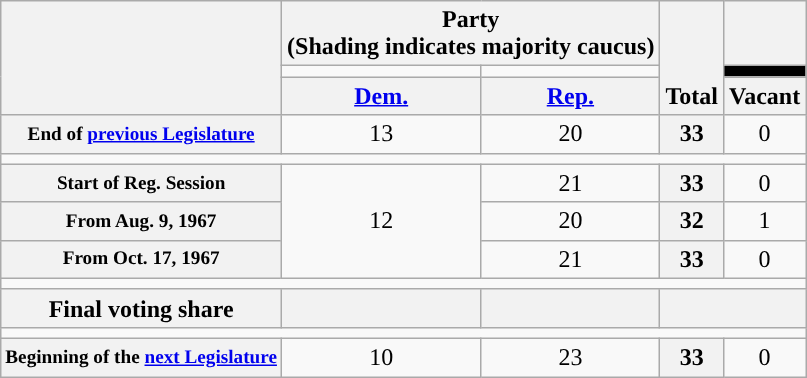<table class=wikitable style="text-align:center">
<tr style="vertical-align:bottom;">
<th rowspan=3></th>
<th colspan=2>Party <div>(Shading indicates majority caucus)</div></th>
<th rowspan=3>Total</th>
<th></th>
</tr>
<tr style="height:5px">
<td style="background-color:"></td>
<td style="background-color:"></td>
<td style="background:black;"></td>
</tr>
<tr>
<th><a href='#'>Dem.</a></th>
<th><a href='#'>Rep.</a></th>
<th>Vacant</th>
</tr>
<tr>
<th style="font-size:80%;">End of <a href='#'>previous Legislature</a></th>
<td>13</td>
<td>20</td>
<th>33</th>
<td>0</td>
</tr>
<tr>
<td colspan=5></td>
</tr>
<tr>
<th style="font-size:80%;">Start of Reg. Session</th>
<td rowspan="3">12</td>
<td>21</td>
<th>33</th>
<td>0</td>
</tr>
<tr>
<th style="font-size:80%;">From Aug. 9, 1967</th>
<td>20</td>
<th>32</th>
<td>1</td>
</tr>
<tr>
<th style="font-size:80%;">From Oct. 17, 1967</th>
<td>21</td>
<th>33</th>
<td>0</td>
</tr>
<tr>
<td colspan=5></td>
</tr>
<tr>
<th>Final voting share</th>
<th></th>
<th></th>
<th colspan=2></th>
</tr>
<tr>
<td colspan=5></td>
</tr>
<tr>
<th style="font-size:80%;">Beginning of the <a href='#'>next Legislature</a></th>
<td>10</td>
<td>23</td>
<th>33</th>
<td>0</td>
</tr>
</table>
